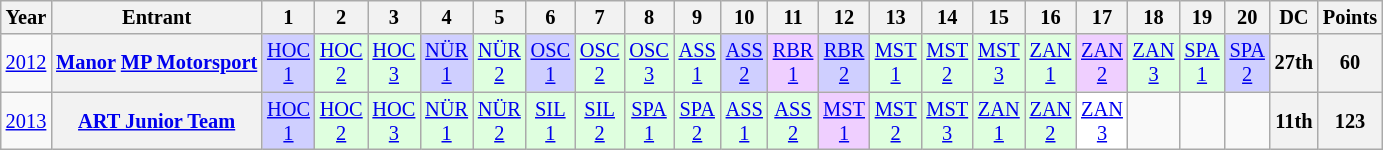<table class="wikitable" style="text-align:center; font-size:85%">
<tr>
<th>Year</th>
<th>Entrant</th>
<th>1</th>
<th>2</th>
<th>3</th>
<th>4</th>
<th>5</th>
<th>6</th>
<th>7</th>
<th>8</th>
<th>9</th>
<th>10</th>
<th>11</th>
<th>12</th>
<th>13</th>
<th>14</th>
<th>15</th>
<th>16</th>
<th>17</th>
<th>18</th>
<th>19</th>
<th>20</th>
<th>DC</th>
<th>Points</th>
</tr>
<tr>
<td><a href='#'>2012</a></td>
<th><a href='#'>Manor</a> <a href='#'>MP Motorsport</a></th>
<td style="background:#cfcfff;"><a href='#'>HOC<br>1</a><br></td>
<td style="background:#dfffdf;"><a href='#'>HOC<br>2</a><br></td>
<td style="background:#dfffdf;"><a href='#'>HOC<br>3</a><br></td>
<td style="background:#cfcfff;"><a href='#'>NÜR<br>1</a><br></td>
<td style="background:#dfffdf;"><a href='#'>NÜR<br>2</a><br></td>
<td style="background:#cfcfff;"><a href='#'>OSC<br>1</a><br></td>
<td style="background:#dfffdf;"><a href='#'>OSC<br>2</a><br></td>
<td style="background:#dfffdf;"><a href='#'>OSC<br>3</a><br></td>
<td style="background:#dfffdf;"><a href='#'>ASS<br>1</a><br></td>
<td style="background:#cfcfff;"><a href='#'>ASS<br>2</a><br></td>
<td style="background:#efcfff;"><a href='#'>RBR<br>1</a><br></td>
<td style="background:#cfcfff;"><a href='#'>RBR<br>2</a><br></td>
<td style="background:#dfffdf;"><a href='#'>MST<br>1</a><br></td>
<td style="background:#dfffdf;"><a href='#'>MST<br>2</a><br></td>
<td style="background:#dfffdf;"><a href='#'>MST<br>3</a><br></td>
<td style="background:#dfffdf;"><a href='#'>ZAN<br>1</a><br></td>
<td style="background:#efcfff;"><a href='#'>ZAN<br>2</a><br></td>
<td style="background:#dfffdf;"><a href='#'>ZAN<br>3</a><br></td>
<td style="background:#dfffdf;"><a href='#'>SPA<br>1</a><br></td>
<td style="background:#cfcfff;"><a href='#'>SPA<br>2</a><br></td>
<th>27th</th>
<th>60</th>
</tr>
<tr>
<td><a href='#'>2013</a></td>
<th><a href='#'>ART Junior Team</a></th>
<td style="background:#cfcfff;"><a href='#'>HOC<br>1</a><br></td>
<td style="background:#dfffdf;"><a href='#'>HOC<br>2</a><br></td>
<td style="background:#dfffdf;"><a href='#'>HOC<br>3</a><br></td>
<td style="background:#dfffdf;"><a href='#'>NÜR<br>1</a><br></td>
<td style="background:#dfffdf;"><a href='#'>NÜR<br>2</a><br></td>
<td style="background:#dfffdf;"><a href='#'>SIL<br>1</a><br></td>
<td style="background:#dfffdf;"><a href='#'>SIL<br>2</a><br></td>
<td style="background:#dfffdf;"><a href='#'>SPA<br>1</a><br></td>
<td style="background:#dfffdf;"><a href='#'>SPA<br>2</a><br></td>
<td style="background:#dfffdf;"><a href='#'>ASS<br>1</a><br></td>
<td style="background:#dfffdf;"><a href='#'>ASS<br>2</a><br></td>
<td style="background:#efcfff;"><a href='#'>MST<br>1</a><br></td>
<td style="background:#dfffdf;"><a href='#'>MST<br>2</a><br></td>
<td style="background:#dfffdf;"><a href='#'>MST<br>3</a><br></td>
<td style="background:#dfffdf;"><a href='#'>ZAN<br>1</a><br></td>
<td style="background:#dfffdf;"><a href='#'>ZAN<br>2</a><br></td>
<td style="background:#FFFFFF;"><a href='#'>ZAN<br>3</a><br></td>
<td></td>
<td></td>
<td></td>
<th>11th</th>
<th>123</th>
</tr>
</table>
